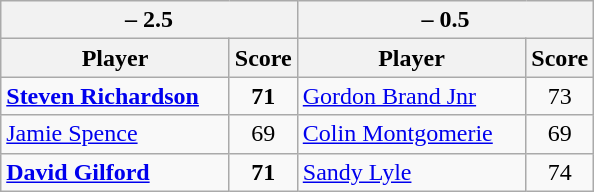<table class=wikitable>
<tr>
<th colspan=2> – 2.5</th>
<th colspan=2> – 0.5</th>
</tr>
<tr>
<th width=145>Player</th>
<th>Score</th>
<th width=145>Player</th>
<th>Score</th>
</tr>
<tr>
<td><strong><a href='#'>Steven Richardson</a></strong></td>
<td align=center><strong>71</strong></td>
<td><a href='#'>Gordon Brand Jnr</a></td>
<td align=center>73</td>
</tr>
<tr>
<td><a href='#'>Jamie Spence</a></td>
<td align=center>69</td>
<td><a href='#'>Colin Montgomerie</a></td>
<td align=center>69</td>
</tr>
<tr>
<td><strong><a href='#'>David Gilford</a></strong></td>
<td align=center><strong>71</strong></td>
<td><a href='#'>Sandy Lyle</a></td>
<td align=center>74</td>
</tr>
</table>
